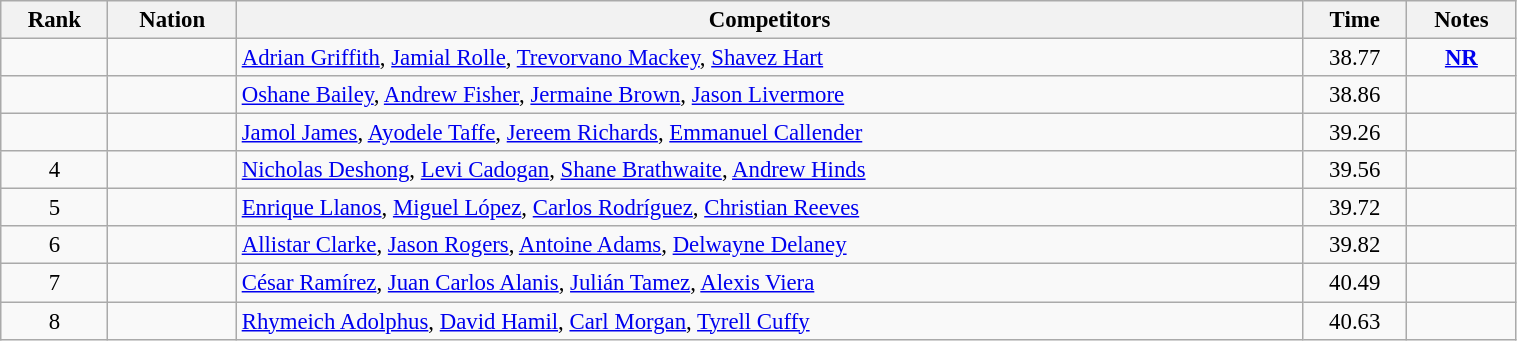<table class="wikitable sortable" width=80% style="text-align:center; font-size:95%">
<tr>
<th>Rank</th>
<th>Nation</th>
<th>Competitors</th>
<th>Time</th>
<th>Notes</th>
</tr>
<tr>
<td></td>
<td align=left></td>
<td align=left><a href='#'>Adrian Griffith</a>, <a href='#'>Jamial Rolle</a>, <a href='#'>Trevorvano Mackey</a>, <a href='#'>Shavez Hart</a></td>
<td>38.77</td>
<td><strong><a href='#'>NR</a></strong></td>
</tr>
<tr>
<td></td>
<td align=left></td>
<td align=left><a href='#'>Oshane Bailey</a>, <a href='#'>Andrew Fisher</a>, <a href='#'>Jermaine Brown</a>, <a href='#'>Jason Livermore</a></td>
<td>38.86</td>
<td></td>
</tr>
<tr>
<td></td>
<td align=left></td>
<td align=left><a href='#'>Jamol James</a>, <a href='#'>Ayodele Taffe</a>, <a href='#'>Jereem Richards</a>, <a href='#'>Emmanuel Callender</a></td>
<td>39.26</td>
<td></td>
</tr>
<tr>
<td>4</td>
<td align=left></td>
<td align=left><a href='#'>Nicholas Deshong</a>, <a href='#'>Levi Cadogan</a>, <a href='#'>Shane Brathwaite</a>, <a href='#'>Andrew Hinds</a></td>
<td>39.56</td>
<td></td>
</tr>
<tr>
<td>5</td>
<td align=left></td>
<td align=left><a href='#'>Enrique Llanos</a>, <a href='#'>Miguel López</a>, <a href='#'>Carlos Rodríguez</a>, <a href='#'>Christian Reeves</a></td>
<td>39.72</td>
<td></td>
</tr>
<tr>
<td>6</td>
<td align=left></td>
<td align=left><a href='#'>Allistar Clarke</a>, <a href='#'>Jason Rogers</a>, <a href='#'>Antoine Adams</a>, <a href='#'>Delwayne Delaney</a></td>
<td>39.82</td>
<td></td>
</tr>
<tr>
<td>7</td>
<td align=left></td>
<td align=left><a href='#'>César Ramírez</a>, <a href='#'>Juan Carlos Alanis</a>, <a href='#'>Julián Tamez</a>, <a href='#'>Alexis Viera</a></td>
<td>40.49</td>
<td></td>
</tr>
<tr>
<td>8</td>
<td align=left></td>
<td align=left><a href='#'>Rhymeich Adolphus</a>, <a href='#'>David Hamil</a>, <a href='#'>Carl Morgan</a>, <a href='#'>Tyrell Cuffy</a></td>
<td>40.63</td>
<td></td>
</tr>
</table>
